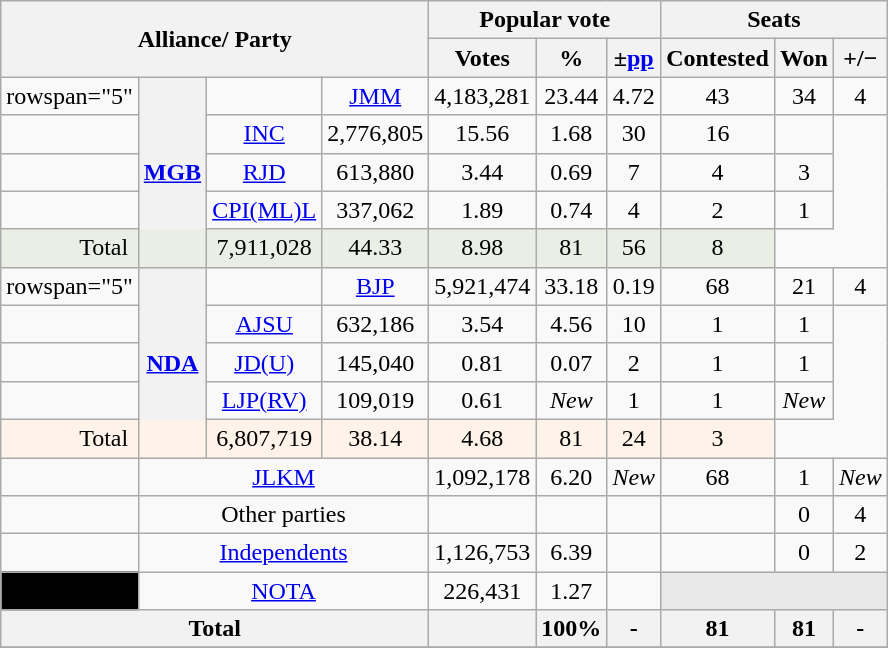<table class="wikitable sortable">
<tr>
<th colspan="4" rowspan="2">Alliance/ Party</th>
<th colspan="3">Popular vote</th>
<th colspan="3">Seats</th>
</tr>
<tr>
<th>Votes</th>
<th>%</th>
<th>±<a href='#'>pp</a></th>
<th>Contested</th>
<th>Won</th>
<th><strong>+/−</strong></th>
</tr>
<tr>
<td>rowspan="5" </td>
<th rowspan="5"><a href='#'>MGB</a></th>
<td></td>
<td style="text-align:center;"><a href='#'>JMM</a></td>
<td style="text-align:center;">4,183,281</td>
<td style="text-align:center;">23.44</td>
<td style="text-align:center;"> 4.72</td>
<td style="text-align:center;">43</td>
<td style="text-align:center;">34</td>
<td style="text-align:center;"> 4</td>
</tr>
<tr>
<td></td>
<td style="text-align:center;"><a href='#'>INC</a></td>
<td style="text-align:center;">2,776,805</td>
<td style="text-align:center;">15.56</td>
<td style="text-align:center;"> 1.68</td>
<td style="text-align:center;">30</td>
<td style="text-align:center;">16</td>
<td style="text-align:center;"></td>
</tr>
<tr>
<td></td>
<td style="text-align:center;"><a href='#'>RJD</a></td>
<td style="text-align:center;">613,880</td>
<td style="text-align:center;">3.44</td>
<td style="text-align:center;"> 0.69</td>
<td style="text-align:center;">7</td>
<td style="text-align:center;">4</td>
<td style="text-align:center;"> 3</td>
</tr>
<tr>
<td></td>
<td style="text-align:center;"><a href='#'>CPI(ML)L</a></td>
<td style="text-align:center;">337,062</td>
<td style="text-align:center;">1.89</td>
<td style="text-align:center;"> 0.74</td>
<td style="text-align:center;">4</td>
<td style="text-align:center;">2</td>
<td style="text-align:center;"> 1</td>
</tr>
<tr>
<td colspan="2"style="background:#eaefe5; text-align:center;">Total</td>
<td style="background:#eaefe5; text-align:center;">7,911,028</td>
<td style="background:#eaefe5; text-align:center;">44.33</td>
<td style="background:#eaefe5; text-align:center;"> 8.98</td>
<td style="background:#eaefe5; text-align:center;">81</td>
<td style="background:#eaefe5; text-align:center;">56</td>
<td style="background:#eaefe5; text-align:center;"> 8</td>
</tr>
<tr>
<td>rowspan="5" </td>
<th rowspan="5"><a href='#'>NDA</a></th>
<td></td>
<td style="text-align:center;"><a href='#'>BJP</a></td>
<td style="text-align:center;">5,921,474</td>
<td style="text-align:center;">33.18</td>
<td style="text-align:center;"> 0.19</td>
<td style="text-align:center;">68</td>
<td style="text-align:center;">21</td>
<td style="text-align:center;"> 4</td>
</tr>
<tr>
<td></td>
<td style="text-align:center;"><a href='#'>AJSU</a></td>
<td style="text-align:center;">632,186</td>
<td style="text-align:center;">3.54</td>
<td style="text-align:center;"> 4.56</td>
<td style="text-align:center;">10</td>
<td style="text-align:center;">1</td>
<td style="text-align:center;"> 1</td>
</tr>
<tr>
<td></td>
<td style="text-align:center;"><a href='#'>JD(U)</a></td>
<td style="text-align:center;">145,040</td>
<td style="text-align:center;">0.81</td>
<td style="text-align:center;"> 0.07</td>
<td style="text-align:center;">2</td>
<td style="text-align:center;">1</td>
<td style="text-align:center;"> 1</td>
</tr>
<tr>
<td></td>
<td style="text-align:center;"><a href='#'>LJP(RV)</a></td>
<td style="text-align:center;">109,019</td>
<td style="text-align:center;">0.61</td>
<td style="text-align:center;"><em>New</em></td>
<td style="text-align:center;">1</td>
<td style="text-align:center;">1</td>
<td style="text-align:center;"><em>New</em></td>
</tr>
<tr>
<td colspan="2"style="background:#fef3e8; text-align:center;">Total</td>
<td style="background:#fef3e8; text-align:center;">6,807,719</td>
<td style="background:#fef3e8; text-align:center;">38.14</td>
<td style="background:#fef3e8; text-align:center;"> 4.68</td>
<td style="background:#fef3e8; text-align:center;">81</td>
<td style="background:#fef3e8; text-align:center;">24</td>
<td style="background:#fef3e8; text-align:center;"> 3</td>
</tr>
<tr>
<td></td>
<td colspan="3" style="text-align:center;"><a href='#'>JLKM</a></td>
<td style="text-align:center;">1,092,178</td>
<td style="text-align:center;">6.20</td>
<td style="text-align:center;"><em>New</em></td>
<td style="text-align:center;">68</td>
<td style="text-align:center;">1</td>
<td style="text-align:center;"><em>New</em></td>
</tr>
<tr>
<td></td>
<td colspan="3"style="text-align:center;">Other parties</td>
<td style="text-align:center;"></td>
<td style="text-align:center;"></td>
<td style="text-align:center;"></td>
<td style="text-align:center;"></td>
<td style="text-align:center;">0</td>
<td style="text-align:center;"> 4</td>
</tr>
<tr>
<td></td>
<td colspan="3" style="text-align:center;"><a href='#'>Independents</a></td>
<td style="text-align:center;">1,126,753</td>
<td style="text-align:center;">6.39</td>
<td style="text-align:center;"></td>
<td style="text-align:center;"></td>
<td style="text-align:center;">0</td>
<td style="text-align:center;"> 2</td>
</tr>
<tr>
<td bgcolor="Black"></td>
<td colspan="3" style="text-align:center;"><a href='#'>NOTA</a></td>
<td style="text-align:center;">226,431</td>
<td style="text-align:center;">1.27</td>
<td style="text-align:center;"></td>
<th colspan="3" style="background-color:#E9E9E9"></th>
</tr>
<tr>
<th colspan="4" style="text-align:center;">Total</th>
<th></th>
<th>100%</th>
<th>-</th>
<th>81</th>
<th>81</th>
<th>-</th>
</tr>
<tr>
</tr>
</table>
